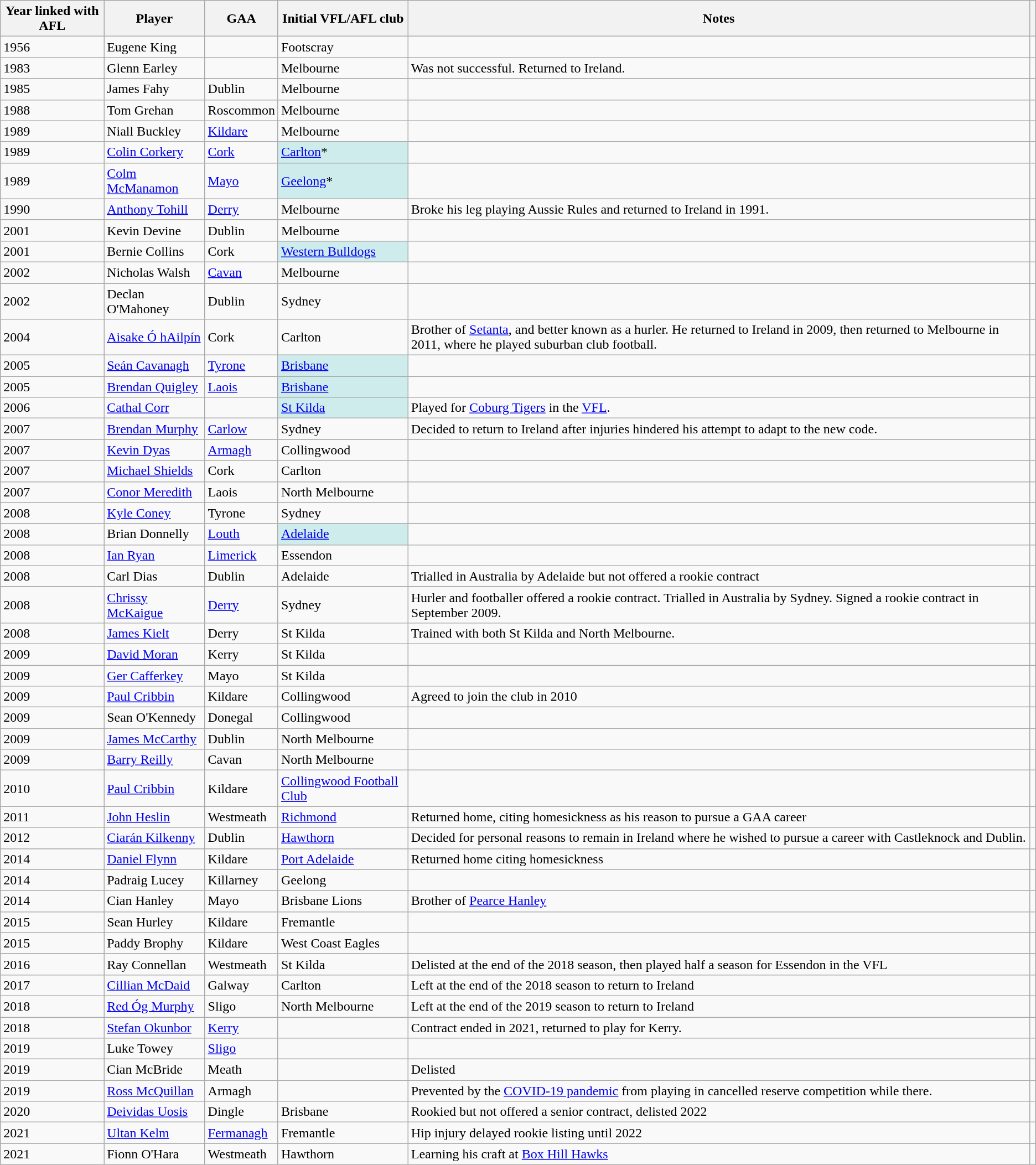<table class="wikitable sortable">
<tr>
<th>Year linked with AFL</th>
<th>Player</th>
<th>GAA</th>
<th>Initial VFL/AFL club</th>
<th>Notes</th>
<th></th>
</tr>
<tr>
<td>1956</td>
<td>Eugene King</td>
<td></td>
<td>Footscray</td>
<td></td>
<td></td>
</tr>
<tr>
<td>1983</td>
<td>Glenn Earley</td>
<td></td>
<td>Melbourne</td>
<td>Was not successful. Returned to Ireland.</td>
<td></td>
</tr>
<tr>
<td>1985</td>
<td>James Fahy</td>
<td>Dublin</td>
<td>Melbourne</td>
<td></td>
<td></td>
</tr>
<tr>
<td>1988</td>
<td>Tom Grehan</td>
<td>Roscommon</td>
<td>Melbourne</td>
<td></td>
<td></td>
</tr>
<tr>
<td>1989</td>
<td>Niall Buckley</td>
<td><a href='#'>Kildare</a></td>
<td>Melbourne</td>
<td></td>
<td></td>
</tr>
<tr>
<td>1989</td>
<td><a href='#'>Colin Corkery</a></td>
<td><a href='#'>Cork</a></td>
<td style="background:#CFECEC;"><a href='#'>Carlton</a>*</td>
<td></td>
<td></td>
</tr>
<tr>
<td>1989</td>
<td><a href='#'>Colm McManamon</a></td>
<td><a href='#'>Mayo</a></td>
<td style="background:#CFECEC;"><a href='#'>Geelong</a>*</td>
<td></td>
<td></td>
</tr>
<tr>
<td>1990</td>
<td><a href='#'>Anthony Tohill</a></td>
<td><a href='#'>Derry</a></td>
<td>Melbourne</td>
<td>Broke his leg playing Aussie Rules and returned to Ireland in 1991.</td>
<td></td>
</tr>
<tr>
<td>2001</td>
<td>Kevin Devine</td>
<td>Dublin</td>
<td>Melbourne</td>
<td></td>
<td></td>
</tr>
<tr>
<td>2001</td>
<td>Bernie Collins</td>
<td>Cork</td>
<td style="background:#CFECEC;"><a href='#'>Western Bulldogs</a></td>
<td></td>
<td></td>
</tr>
<tr>
<td>2002</td>
<td>Nicholas Walsh</td>
<td><a href='#'>Cavan</a></td>
<td>Melbourne</td>
<td></td>
<td></td>
</tr>
<tr>
<td>2002</td>
<td>Declan O'Mahoney</td>
<td>Dublin</td>
<td>Sydney</td>
<td></td>
<td></td>
</tr>
<tr>
<td>2004</td>
<td><a href='#'>Aisake Ó hAilpín</a></td>
<td>Cork</td>
<td>Carlton</td>
<td>Brother of <a href='#'>Setanta</a>, and better known as a hurler. He returned to Ireland in 2009, then returned to Melbourne in 2011, where he played suburban club football.</td>
<td></td>
</tr>
<tr>
<td>2005</td>
<td><a href='#'>Seán Cavanagh</a></td>
<td><a href='#'>Tyrone</a></td>
<td style="background:#CFECEC;"><a href='#'>Brisbane</a></td>
<td></td>
<td></td>
</tr>
<tr>
<td>2005</td>
<td><a href='#'>Brendan Quigley</a></td>
<td><a href='#'>Laois</a></td>
<td style="background:#CFECEC;"><a href='#'>Brisbane</a></td>
<td></td>
<td></td>
</tr>
<tr>
<td>2006</td>
<td><a href='#'>Cathal Corr</a></td>
<td></td>
<td style="background:#CFECEC;"><a href='#'>St Kilda</a></td>
<td>Played for <a href='#'>Coburg Tigers</a> in the <a href='#'>VFL</a>.</td>
<td></td>
</tr>
<tr>
<td>2007</td>
<td><a href='#'>Brendan Murphy</a></td>
<td><a href='#'>Carlow</a></td>
<td>Sydney</td>
<td>Decided to return to Ireland after injuries hindered his attempt to adapt to the new code.</td>
<td></td>
</tr>
<tr>
<td>2007</td>
<td><a href='#'>Kevin Dyas</a></td>
<td><a href='#'>Armagh</a></td>
<td>Collingwood</td>
<td></td>
<td></td>
</tr>
<tr>
<td>2007</td>
<td><a href='#'>Michael Shields</a></td>
<td>Cork</td>
<td>Carlton</td>
<td></td>
<td></td>
</tr>
<tr>
<td>2007</td>
<td><a href='#'>Conor Meredith</a></td>
<td>Laois</td>
<td>North Melbourne</td>
<td></td>
<td></td>
</tr>
<tr>
<td>2008</td>
<td><a href='#'>Kyle Coney</a></td>
<td>Tyrone</td>
<td>Sydney</td>
<td></td>
<td></td>
</tr>
<tr>
<td>2008</td>
<td>Brian Donnelly</td>
<td><a href='#'>Louth</a></td>
<td style="background:#CFECEC;"><a href='#'>Adelaide</a></td>
<td></td>
<td></td>
</tr>
<tr>
<td>2008</td>
<td><a href='#'>Ian Ryan</a></td>
<td><a href='#'>Limerick</a></td>
<td>Essendon</td>
<td></td>
<td></td>
</tr>
<tr>
<td>2008</td>
<td>Carl Dias</td>
<td>Dublin</td>
<td>Adelaide</td>
<td>Trialled in Australia by Adelaide but not offered a rookie contract</td>
<td></td>
</tr>
<tr>
<td>2008</td>
<td><a href='#'>Chrissy McKaigue</a></td>
<td><a href='#'>Derry</a></td>
<td>Sydney</td>
<td>Hurler and footballer offered a rookie contract. Trialled in Australia by Sydney. Signed a rookie contract in September 2009.</td>
<td></td>
</tr>
<tr>
<td>2008</td>
<td><a href='#'>James Kielt</a></td>
<td>Derry</td>
<td>St Kilda</td>
<td>Trained with both St Kilda and North Melbourne.</td>
<td></td>
</tr>
<tr>
<td>2009</td>
<td><a href='#'>David Moran</a></td>
<td>Kerry</td>
<td>St Kilda</td>
<td></td>
<td></td>
</tr>
<tr>
<td>2009</td>
<td><a href='#'>Ger Cafferkey</a></td>
<td>Mayo</td>
<td>St Kilda</td>
<td></td>
<td></td>
</tr>
<tr>
<td>2009</td>
<td><a href='#'>Paul Cribbin</a></td>
<td>Kildare</td>
<td>Collingwood</td>
<td>Agreed to join the club in 2010</td>
<td></td>
</tr>
<tr>
<td>2009</td>
<td>Sean O'Kennedy</td>
<td>Donegal</td>
<td>Collingwood</td>
<td></td>
<td></td>
</tr>
<tr>
<td>2009</td>
<td><a href='#'>James McCarthy</a></td>
<td>Dublin</td>
<td>North Melbourne</td>
<td></td>
<td></td>
</tr>
<tr>
<td>2009</td>
<td><a href='#'>Barry Reilly</a></td>
<td>Cavan</td>
<td>North Melbourne</td>
<td></td>
<td></td>
</tr>
<tr>
<td>2010</td>
<td><a href='#'>Paul Cribbin</a></td>
<td>Kildare</td>
<td><a href='#'>Collingwood Football Club</a></td>
<td></td>
<td></td>
</tr>
<tr>
<td>2011</td>
<td><a href='#'>John Heslin</a></td>
<td>Westmeath</td>
<td><a href='#'>Richmond</a></td>
<td>Returned home, citing homesickness as his reason to pursue a GAA career</td>
<td></td>
</tr>
<tr>
<td>2012</td>
<td><a href='#'>Ciarán Kilkenny</a></td>
<td>Dublin</td>
<td><a href='#'>Hawthorn</a></td>
<td>Decided for personal reasons to remain in Ireland where he wished to pursue a career with Castleknock and Dublin.</td>
<td></td>
</tr>
<tr>
<td>2014</td>
<td><a href='#'>Daniel Flynn</a></td>
<td>Kildare</td>
<td><a href='#'>Port Adelaide</a></td>
<td>Returned home citing homesickness</td>
<td></td>
</tr>
<tr>
<td>2014</td>
<td>Padraig Lucey</td>
<td>Killarney</td>
<td>Geelong</td>
<td></td>
<td></td>
</tr>
<tr>
<td>2014</td>
<td>Cian Hanley</td>
<td>Mayo</td>
<td>Brisbane Lions</td>
<td>Brother of <a href='#'>Pearce Hanley</a></td>
<td></td>
</tr>
<tr>
<td>2015</td>
<td>Sean Hurley</td>
<td>Kildare</td>
<td>Fremantle</td>
<td></td>
<td></td>
</tr>
<tr>
<td>2015</td>
<td>Paddy Brophy</td>
<td>Kildare</td>
<td>West Coast Eagles</td>
<td></td>
<td></td>
</tr>
<tr>
<td>2016</td>
<td>Ray Connellan</td>
<td>Westmeath</td>
<td>St Kilda</td>
<td>Delisted at the end of the 2018 season, then played half a season for Essendon in the VFL</td>
<td></td>
</tr>
<tr>
<td>2017</td>
<td><a href='#'>Cillian McDaid</a></td>
<td>Galway</td>
<td>Carlton</td>
<td>Left at the end of the 2018 season to return to Ireland</td>
<td></td>
</tr>
<tr>
<td>2018</td>
<td><a href='#'>Red Óg Murphy</a></td>
<td>Sligo</td>
<td>North Melbourne</td>
<td>Left at the end of the 2019 season to return to Ireland</td>
<td></td>
</tr>
<tr>
<td>2018</td>
<td><a href='#'>Stefan Okunbor</a></td>
<td><a href='#'>Kerry</a></td>
<td></td>
<td>Contract ended in 2021, returned to play for Kerry.</td>
<td></td>
</tr>
<tr>
<td>2019</td>
<td>Luke Towey</td>
<td><a href='#'>Sligo</a></td>
<td></td>
<td></td>
<td></td>
</tr>
<tr>
<td>2019</td>
<td>Cian McBride</td>
<td>Meath</td>
<td></td>
<td>Delisted</td>
<td></td>
</tr>
<tr>
<td>2019</td>
<td><a href='#'>Ross McQuillan</a></td>
<td>Armagh</td>
<td></td>
<td>Prevented by the <a href='#'>COVID-19 pandemic</a> from playing in cancelled reserve competition while there.</td>
<td></td>
</tr>
<tr>
<td>2020</td>
<td><a href='#'>Deividas Uosis</a></td>
<td>Dingle</td>
<td>Brisbane</td>
<td>Rookied but not offered a senior contract, delisted 2022</td>
<td></td>
</tr>
<tr>
<td>2021</td>
<td><a href='#'>Ultan Kelm</a></td>
<td><a href='#'>Fermanagh</a></td>
<td>Fremantle</td>
<td>Hip injury delayed rookie listing until 2022</td>
<td></td>
</tr>
<tr>
<td>2021</td>
<td>Fionn O'Hara</td>
<td>Westmeath</td>
<td>Hawthorn</td>
<td>Learning his craft at <a href='#'>Box Hill Hawks</a></td>
<td></td>
</tr>
</table>
